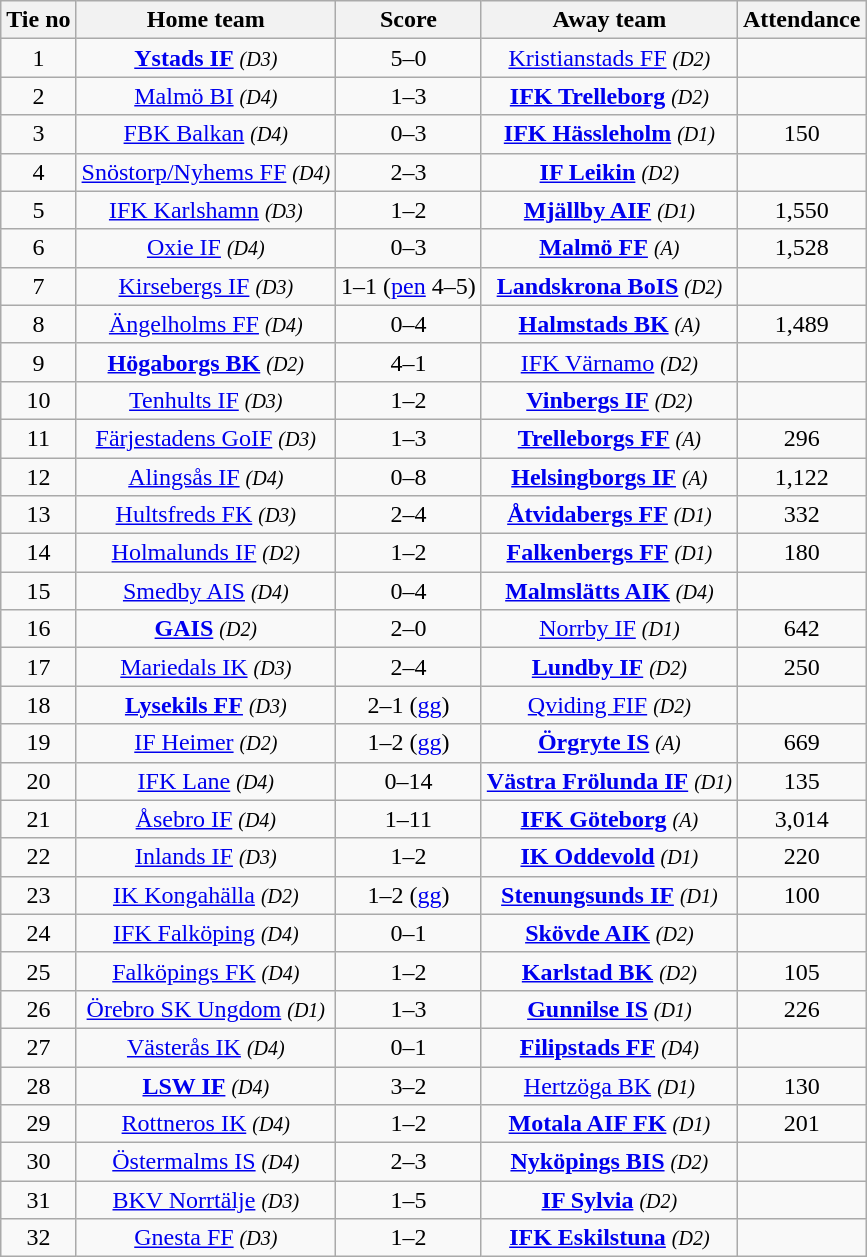<table class="wikitable" style="text-align:center">
<tr>
<th style= width="40px">Tie no</th>
<th style= width="150px">Home team</th>
<th style= width="60px">Score</th>
<th style= width="150px">Away team</th>
<th style= width="30px">Attendance</th>
</tr>
<tr>
<td>1</td>
<td><strong><a href='#'>Ystads IF</a></strong> <em><small>(D3)</small></em></td>
<td>5–0</td>
<td><a href='#'>Kristianstads FF</a> <em><small>(D2)</small></em></td>
<td></td>
</tr>
<tr>
<td>2</td>
<td><a href='#'>Malmö BI</a> <em><small>(D4)</small></em></td>
<td>1–3</td>
<td><strong><a href='#'>IFK Trelleborg</a></strong> <em><small>(D2)</small></em></td>
<td></td>
</tr>
<tr>
<td>3</td>
<td><a href='#'>FBK Balkan</a> <em><small>(D4)</small></em></td>
<td>0–3</td>
<td><strong><a href='#'>IFK Hässleholm</a></strong> <em><small>(D1)</small></em></td>
<td>150</td>
</tr>
<tr>
<td>4</td>
<td><a href='#'>Snöstorp/Nyhems FF</a> <em><small>(D4)</small></em></td>
<td>2–3</td>
<td><strong><a href='#'>IF Leikin</a></strong> <em><small>(D2)</small></em></td>
<td></td>
</tr>
<tr>
<td>5</td>
<td><a href='#'>IFK Karlshamn</a> <em><small>(D3)</small></em></td>
<td>1–2</td>
<td><strong><a href='#'>Mjällby AIF</a></strong> <em><small>(D1)</small></em></td>
<td>1,550</td>
</tr>
<tr>
<td>6</td>
<td><a href='#'>Oxie IF</a> <em><small>(D4)</small></em></td>
<td>0–3</td>
<td><strong><a href='#'>Malmö FF</a></strong> <em><small>(A)</small></em></td>
<td>1,528</td>
</tr>
<tr>
<td>7</td>
<td><a href='#'>Kirsebergs IF</a> <em><small>(D3)</small></em></td>
<td>1–1 (<a href='#'>pen</a> 4–5)</td>
<td><strong><a href='#'>Landskrona BoIS</a></strong> <em><small>(D2)</small></em></td>
<td></td>
</tr>
<tr>
<td>8</td>
<td><a href='#'>Ängelholms FF</a> <em><small>(D4)</small></em></td>
<td>0–4</td>
<td><strong><a href='#'>Halmstads BK</a></strong> <em><small>(A)</small></em></td>
<td>1,489</td>
</tr>
<tr>
<td>9</td>
<td><strong><a href='#'>Högaborgs BK</a></strong> <em><small>(D2)</small></em></td>
<td>4–1</td>
<td><a href='#'>IFK Värnamo</a> <em><small>(D2)</small></em></td>
<td></td>
</tr>
<tr>
<td>10</td>
<td><a href='#'>Tenhults IF</a> <em><small>(D3)</small></em></td>
<td>1–2</td>
<td><strong><a href='#'>Vinbergs IF</a></strong> <em><small>(D2)</small></em></td>
<td></td>
</tr>
<tr>
<td>11</td>
<td><a href='#'>Färjestadens GoIF</a> <em><small>(D3)</small></em></td>
<td>1–3</td>
<td><strong><a href='#'>Trelleborgs FF</a></strong> <em><small>(A)</small></em></td>
<td>296</td>
</tr>
<tr>
<td>12</td>
<td><a href='#'>Alingsås IF</a> <em><small>(D4)</small></em></td>
<td>0–8</td>
<td><strong><a href='#'>Helsingborgs IF</a></strong> <em><small>(A)</small></em></td>
<td>1,122</td>
</tr>
<tr>
<td>13</td>
<td><a href='#'>Hultsfreds FK</a> <em><small>(D3)</small></em></td>
<td>2–4</td>
<td><strong><a href='#'>Åtvidabergs FF</a></strong> <em><small>(D1)</small></em></td>
<td>332</td>
</tr>
<tr>
<td>14</td>
<td><a href='#'>Holmalunds IF</a> <em><small>(D2)</small></em></td>
<td>1–2</td>
<td><strong><a href='#'>Falkenbergs FF</a></strong> <em><small>(D1)</small></em></td>
<td>180</td>
</tr>
<tr>
<td>15</td>
<td><a href='#'>Smedby AIS</a> <em><small>(D4)</small></em></td>
<td>0–4</td>
<td><strong><a href='#'>Malmslätts AIK</a></strong> <em><small>(D4)</small></em></td>
<td></td>
</tr>
<tr>
<td>16</td>
<td><strong><a href='#'>GAIS</a></strong> <em><small>(D2)</small></em></td>
<td>2–0</td>
<td><a href='#'>Norrby IF</a> <em><small>(D1)</small></em></td>
<td>642</td>
</tr>
<tr>
<td>17</td>
<td><a href='#'>Mariedals IK</a> <em><small>(D3)</small></em></td>
<td>2–4</td>
<td><strong><a href='#'>Lundby IF</a></strong> <em><small>(D2)</small></em></td>
<td>250</td>
</tr>
<tr>
<td>18</td>
<td><strong><a href='#'>Lysekils FF</a></strong> <em><small>(D3)</small></em></td>
<td>2–1 (<a href='#'>gg</a>)</td>
<td><a href='#'>Qviding FIF</a> <em><small>(D2)</small></em></td>
<td></td>
</tr>
<tr>
<td>19</td>
<td><a href='#'>IF Heimer</a> <em><small>(D2)</small></em></td>
<td>1–2 (<a href='#'>gg</a>)</td>
<td><strong><a href='#'>Örgryte IS</a></strong> <em><small>(A)</small></em></td>
<td>669</td>
</tr>
<tr>
<td>20</td>
<td><a href='#'>IFK Lane</a> <em><small>(D4)</small></em></td>
<td>0–14</td>
<td><strong><a href='#'>Västra Frölunda IF</a></strong> <em><small>(D1)</small></em></td>
<td>135</td>
</tr>
<tr>
<td>21</td>
<td><a href='#'>Åsebro IF</a> <em><small>(D4)</small></em></td>
<td>1–11</td>
<td><strong><a href='#'>IFK Göteborg</a></strong> <em><small>(A)</small></em></td>
<td>3,014</td>
</tr>
<tr>
<td>22</td>
<td><a href='#'>Inlands IF</a> <em><small>(D3)</small></em></td>
<td>1–2</td>
<td><strong><a href='#'>IK Oddevold</a></strong> <em><small>(D1)</small></em></td>
<td>220</td>
</tr>
<tr>
<td>23</td>
<td><a href='#'>IK Kongahälla</a> <em><small>(D2)</small></em></td>
<td>1–2 (<a href='#'>gg</a>)</td>
<td><strong><a href='#'>Stenungsunds IF</a></strong> <em><small>(D1)</small></em></td>
<td>100</td>
</tr>
<tr>
<td>24</td>
<td><a href='#'>IFK Falköping</a> <em><small>(D4)</small></em></td>
<td>0–1</td>
<td><strong><a href='#'>Skövde AIK</a></strong> <em><small>(D2)</small></em></td>
<td></td>
</tr>
<tr>
<td>25</td>
<td><a href='#'>Falköpings FK</a> <em><small>(D4)</small></em></td>
<td>1–2</td>
<td><strong><a href='#'>Karlstad BK</a></strong> <em><small>(D2)</small></em></td>
<td>105</td>
</tr>
<tr>
<td>26</td>
<td><a href='#'>Örebro SK Ungdom</a> <em><small>(D1)</small></em></td>
<td>1–3</td>
<td><strong><a href='#'>Gunnilse IS</a></strong> <em><small>(D1)</small></em></td>
<td>226</td>
</tr>
<tr>
<td>27</td>
<td><a href='#'>Västerås IK</a> <em><small>(D4)</small></em></td>
<td>0–1</td>
<td><strong><a href='#'>Filipstads FF</a></strong> <em><small>(D4)</small></em></td>
<td></td>
</tr>
<tr>
<td>28</td>
<td><strong><a href='#'>LSW IF</a></strong> <em><small>(D4)</small></em></td>
<td>3–2</td>
<td><a href='#'>Hertzöga BK</a> <em><small>(D1)</small></em></td>
<td>130</td>
</tr>
<tr>
<td>29</td>
<td><a href='#'>Rottneros IK</a> <em><small>(D4)</small></em></td>
<td>1–2</td>
<td><strong><a href='#'>Motala AIF FK</a></strong> <em><small>(D1)</small></em></td>
<td>201</td>
</tr>
<tr>
<td>30</td>
<td><a href='#'>Östermalms IS</a> <em><small>(D4)</small></em></td>
<td>2–3</td>
<td><strong><a href='#'>Nyköpings BIS</a></strong> <em><small>(D2)</small></em></td>
<td></td>
</tr>
<tr>
<td>31</td>
<td><a href='#'>BKV Norrtälje</a> <em><small>(D3)</small></em></td>
<td>1–5</td>
<td><strong><a href='#'>IF Sylvia</a></strong> <em><small>(D2)</small></em></td>
<td></td>
</tr>
<tr>
<td>32</td>
<td><a href='#'>Gnesta FF</a> <em><small>(D3)</small></em></td>
<td>1–2</td>
<td><strong><a href='#'>IFK Eskilstuna</a></strong> <em><small>(D2)</small></em></td>
<td></td>
</tr>
</table>
